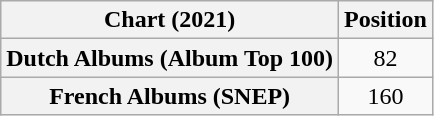<table class="wikitable sortable plainrowheaders" style="text-align:center">
<tr>
<th scope="col">Chart (2021)</th>
<th scope="col">Position</th>
</tr>
<tr>
<th scope="row">Dutch Albums (Album Top 100)</th>
<td>82</td>
</tr>
<tr>
<th scope="row">French Albums (SNEP)</th>
<td>160</td>
</tr>
</table>
